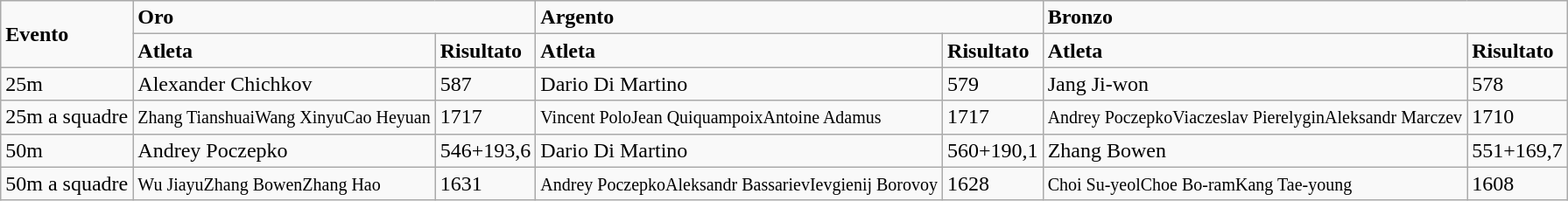<table class="wikitable">
<tr>
<td rowspan="2"><strong>Evento</strong></td>
<td colspan="2"><strong>Oro</strong></td>
<td colspan="2"><strong>Argento</strong></td>
<td colspan="2"><strong>Bronzo</strong></td>
</tr>
<tr>
<td><strong>Atleta</strong></td>
<td><strong>Risultato</strong></td>
<td><strong>Atleta</strong></td>
<td><strong>Risultato</strong></td>
<td><strong>Atleta</strong></td>
<td><strong>Risultato</strong></td>
</tr>
<tr>
<td>25m</td>
<td> Alexander Chichkov</td>
<td>587</td>
<td> Dario Di Martino</td>
<td>579</td>
<td> Jang Ji-won</td>
<td>578</td>
</tr>
<tr>
<td>25m a squadre</td>
<td><small>Zhang Tianshuai</small><small>Wang Xinyu</small><small>Cao Heyuan</small></td>
<td>1717</td>
<td><small>Vincent Polo</small><small>Jean Quiquampoix</small><small>Antoine Adamus</small></td>
<td>1717</td>
<td><small>Andrey Poczepko</small><small>Viaczeslav Pierelygin</small><small>Aleksandr Marczev</small></td>
<td>1710</td>
</tr>
<tr>
<td>50m</td>
<td> Andrey Poczepko</td>
<td>546+193,6</td>
<td> Dario Di Martino</td>
<td>560+190,1</td>
<td> Zhang Bowen</td>
<td>551+169,7</td>
</tr>
<tr>
<td>50m a squadre</td>
<td><small>Wu Jiayu</small><small>Zhang Bowen</small><small>Zhang Hao</small></td>
<td>1631</td>
<td><small>Andrey Poczepko</small><small>Aleksandr Bassariev</small><small>Ievgienij Borovoy</small></td>
<td>1628</td>
<td><small>Choi Su-yeol</small><small>Choe Bo-ram</small><small>Kang Tae-young</small></td>
<td>1608</td>
</tr>
</table>
